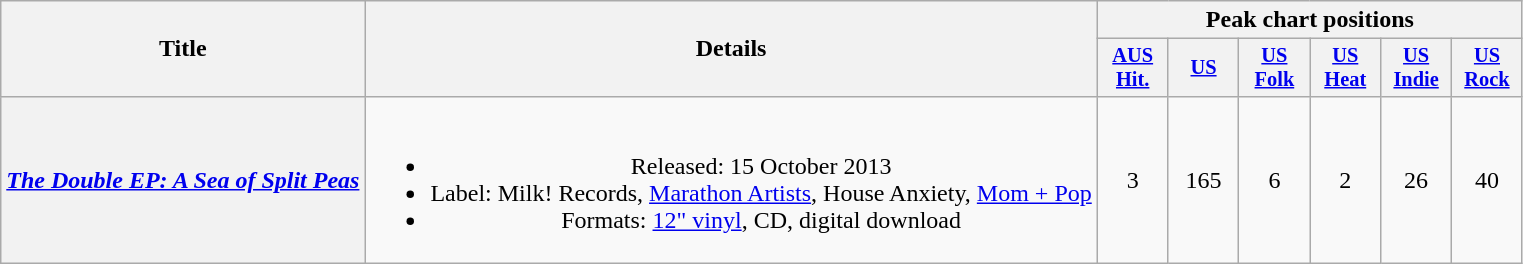<table class="wikitable plainrowheaders" style="text-align:center;">
<tr>
<th scope="col" rowspan="2">Title</th>
<th scope="col" rowspan="2">Details</th>
<th scope="col" colspan="6">Peak chart positions</th>
</tr>
<tr>
<th scope="col" style="width:3em;font-size:85%"><a href='#'>AUS<br>Hit.</a><br></th>
<th scope="col" style="width:3em;font-size:85%"><a href='#'>US</a><br></th>
<th scope="col" style="width:3em;font-size:85%"><a href='#'>US<br>Folk</a><br></th>
<th scope="col" style="width:3em;font-size:85%"><a href='#'>US<br>Heat</a><br></th>
<th scope="col" style="width:3em;font-size:85%"><a href='#'>US<br>Indie</a><br></th>
<th scope="col" style="width:3em;font-size:85%"><a href='#'>US<br>Rock</a><br></th>
</tr>
<tr>
<th scope="row"><em><a href='#'>The Double EP: A Sea of Split Peas</a></em></th>
<td><br><ul><li>Released: 15 October 2013</li><li>Label: Milk! Records, <a href='#'>Marathon Artists</a>, House Anxiety, <a href='#'>Mom + Pop</a></li><li>Formats: <a href='#'>12" vinyl</a>, CD, digital download</li></ul></td>
<td>3</td>
<td>165</td>
<td>6</td>
<td>2</td>
<td>26</td>
<td>40</td>
</tr>
</table>
